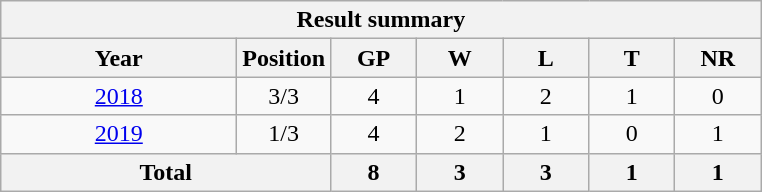<table class="wikitable" style="text-align: center;">
<tr>
<th colspan=9>Result summary</th>
</tr>
<tr>
<th width=150>Year</th>
<th width=50>Position</th>
<th width=50>GP</th>
<th width=50>W</th>
<th width=50>L</th>
<th width=50>T</th>
<th width=50>NR</th>
</tr>
<tr>
<td> <a href='#'>2018</a></td>
<td>3/3</td>
<td>4</td>
<td>1</td>
<td>2</td>
<td>1</td>
<td>0</td>
</tr>
<tr>
<td> <a href='#'>2019</a></td>
<td>1/3</td>
<td>4</td>
<td>2</td>
<td>1</td>
<td>0</td>
<td>1</td>
</tr>
<tr>
<th colspan="2">Total</th>
<th>8</th>
<th>3</th>
<th>3</th>
<th>1</th>
<th>1</th>
</tr>
</table>
